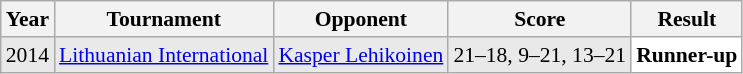<table class="sortable wikitable" style="font-size: 90%;">
<tr>
<th>Year</th>
<th>Tournament</th>
<th>Opponent</th>
<th>Score</th>
<th>Result</th>
</tr>
<tr style="background:#E9E9E9">
<td align="center">2014</td>
<td align="left"><a href='#'>Lithuanian International</a></td>
<td align="left"> <a href='#'>Kasper Lehikoinen</a></td>
<td align="left">21–18, 9–21, 13–21</td>
<td style="text-align:left; background:white"> <strong>Runner-up</strong></td>
</tr>
</table>
